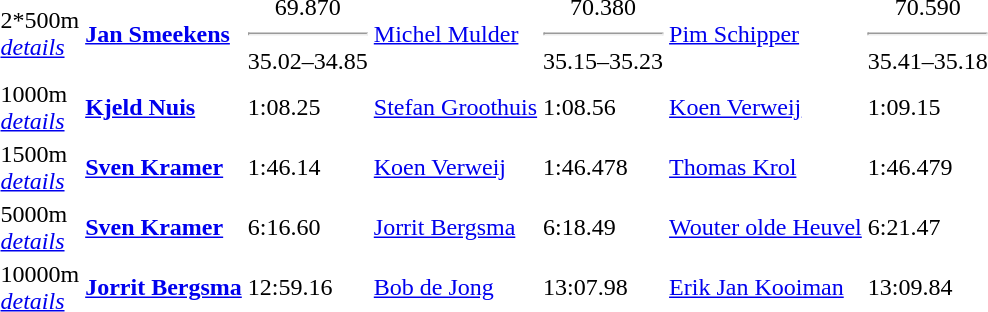<table>
<tr>
<td>2*500m <br> <a href='#'><em>details</em></a></td>
<td><strong><a href='#'>Jan Smeekens</a> </strong></td>
<td style="text-align:center">69.870 <hr> 35.02–34.85</td>
<td><a href='#'>Michel Mulder</a></td>
<td style="text-align:center">70.380 <hr> 35.15–35.23</td>
<td><a href='#'>Pim Schipper</a></td>
<td style="text-align:center">70.590 <hr> 35.41–35.18</td>
</tr>
<tr>
<td>1000m <br> <a href='#'><em>details</em></a></td>
<td><strong><a href='#'>Kjeld Nuis</a></strong></td>
<td>1:08.25</td>
<td><a href='#'>Stefan Groothuis</a></td>
<td>1:08.56</td>
<td><a href='#'>Koen Verweij</a></td>
<td>1:09.15</td>
</tr>
<tr>
<td>1500m <br> <a href='#'><em>details</em></a></td>
<td><strong><a href='#'>Sven Kramer</a></strong></td>
<td>1:46.14</td>
<td><a href='#'>Koen Verweij</a></td>
<td>1:46.478</td>
<td><a href='#'>Thomas Krol</a></td>
<td>1:46.479</td>
</tr>
<tr>
<td>5000m <br> <a href='#'><em>details</em></a></td>
<td><strong><a href='#'>Sven Kramer</a></strong></td>
<td>6:16.60</td>
<td><a href='#'>Jorrit Bergsma</a></td>
<td>6:18.49</td>
<td><a href='#'>Wouter olde Heuvel</a></td>
<td>6:21.47</td>
</tr>
<tr>
<td>10000m <br> <a href='#'><em>details</em></a></td>
<td><strong><a href='#'>Jorrit Bergsma</a></strong></td>
<td>12:59.16</td>
<td><a href='#'>Bob de Jong</a></td>
<td>13:07.98</td>
<td><a href='#'>Erik Jan Kooiman</a></td>
<td>13:09.84</td>
</tr>
</table>
